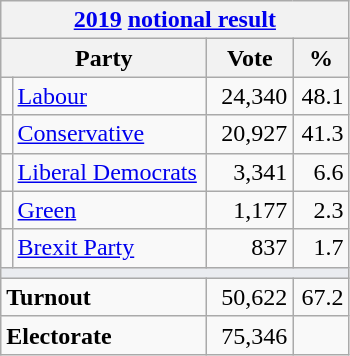<table class="wikitable">
<tr>
<th colspan="4"><a href='#'>2019</a> <a href='#'>notional result</a></th>
</tr>
<tr>
<th bgcolor="#DDDDFF" width="130px" colspan="2">Party</th>
<th bgcolor="#DDDDFF" width="50px">Vote</th>
<th bgcolor="#DDDDFF" width="30px">%</th>
</tr>
<tr>
<td></td>
<td><a href='#'>Labour</a></td>
<td align=right>24,340</td>
<td align=right>48.1</td>
</tr>
<tr>
<td></td>
<td><a href='#'>Conservative</a></td>
<td align=right>20,927</td>
<td align=right>41.3</td>
</tr>
<tr>
<td></td>
<td><a href='#'>Liberal Democrats</a></td>
<td align=right>3,341</td>
<td align=right>6.6</td>
</tr>
<tr>
<td></td>
<td><a href='#'>Green</a></td>
<td align=right>1,177</td>
<td align=right>2.3</td>
</tr>
<tr>
<td></td>
<td><a href='#'>Brexit Party</a></td>
<td align=right>837</td>
<td align=right>1.7</td>
</tr>
<tr>
<td colspan="4" bgcolor="#EAECF0"></td>
</tr>
<tr>
<td colspan="2"><strong>Turnout</strong></td>
<td align=right>50,622</td>
<td align=right>67.2</td>
</tr>
<tr>
<td colspan="2"><strong>Electorate</strong></td>
<td align=right>75,346</td>
</tr>
</table>
